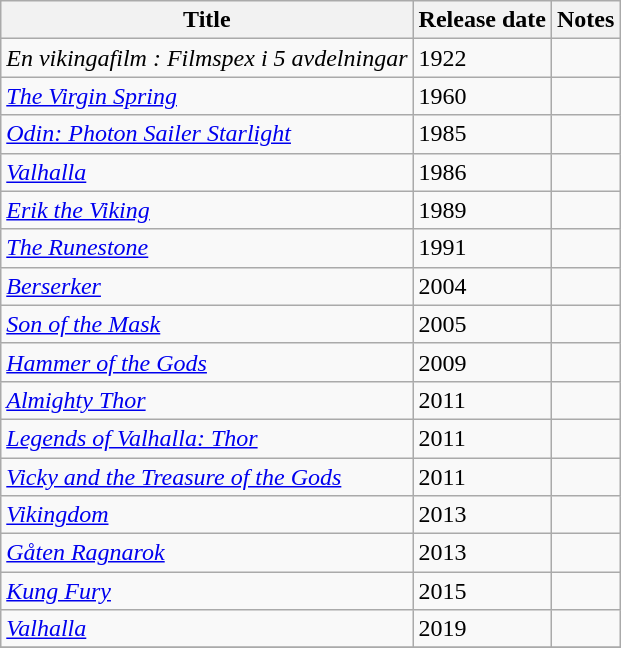<table class="wikitable sortable">
<tr>
<th scope="col">Title</th>
<th scope="col">Release date</th>
<th scope="col" class="unsortable">Notes</th>
</tr>
<tr>
<td><em>En vikingafilm : Filmspex i 5 avdelningar</em></td>
<td>1922</td>
<td></td>
</tr>
<tr>
<td><em><a href='#'>The Virgin Spring</a></em></td>
<td>1960</td>
<td></td>
</tr>
<tr>
<td><em><a href='#'>Odin: Photon Sailer Starlight</a></em></td>
<td>1985</td>
<td></td>
</tr>
<tr>
<td><em><a href='#'>Valhalla</a></em></td>
<td>1986</td>
<td></td>
</tr>
<tr>
<td><em><a href='#'>Erik the Viking</a></em></td>
<td>1989</td>
<td></td>
</tr>
<tr>
<td><em><a href='#'>The Runestone</a></em></td>
<td>1991</td>
<td></td>
</tr>
<tr>
<td><em><a href='#'>Berserker</a></em></td>
<td>2004</td>
<td></td>
</tr>
<tr>
<td><em><a href='#'>Son of the Mask</a></em></td>
<td>2005</td>
<td></td>
</tr>
<tr>
<td><em><a href='#'>Hammer of the Gods</a></em></td>
<td>2009</td>
<td></td>
</tr>
<tr>
<td><em><a href='#'>Almighty Thor</a></em></td>
<td>2011</td>
<td></td>
</tr>
<tr>
<td><em><a href='#'>Legends of Valhalla: Thor</a></em></td>
<td>2011</td>
<td></td>
</tr>
<tr>
<td><em><a href='#'>Vicky and the Treasure of the Gods</a></em></td>
<td>2011</td>
<td></td>
</tr>
<tr>
<td><em><a href='#'>Vikingdom</a></em></td>
<td>2013</td>
<td></td>
</tr>
<tr>
<td><em><a href='#'>Gåten Ragnarok</a></em></td>
<td>2013</td>
<td></td>
</tr>
<tr>
<td><em><a href='#'>Kung Fury</a></em></td>
<td>2015</td>
<td></td>
</tr>
<tr>
<td><em><a href='#'>Valhalla</a></em></td>
<td>2019</td>
<td></td>
</tr>
<tr>
</tr>
</table>
